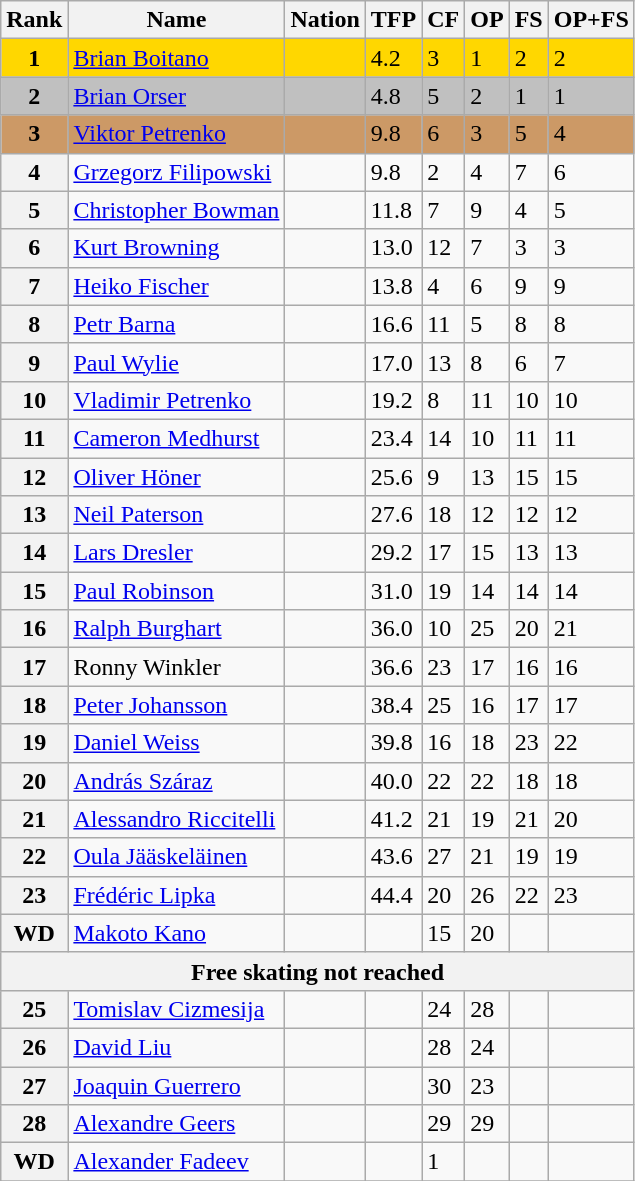<table class="wikitable">
<tr>
<th>Rank</th>
<th>Name</th>
<th>Nation</th>
<th>TFP</th>
<th>CF</th>
<th>OP</th>
<th>FS</th>
<th>OP+FS</th>
</tr>
<tr bgcolor=gold>
<td align=center><strong>1</strong></td>
<td><a href='#'>Brian Boitano</a></td>
<td></td>
<td>4.2</td>
<td>3</td>
<td>1</td>
<td>2</td>
<td>2</td>
</tr>
<tr bgcolor=silver>
<td align=center><strong>2</strong></td>
<td><a href='#'>Brian Orser</a></td>
<td></td>
<td>4.8</td>
<td>5</td>
<td>2</td>
<td>1</td>
<td>1</td>
</tr>
<tr bgcolor=cc9966>
<td align=center><strong>3</strong></td>
<td><a href='#'>Viktor Petrenko</a></td>
<td></td>
<td>9.8</td>
<td>6</td>
<td>3</td>
<td>5</td>
<td>4</td>
</tr>
<tr>
<th>4</th>
<td><a href='#'>Grzegorz Filipowski</a></td>
<td></td>
<td>9.8</td>
<td>2</td>
<td>4</td>
<td>7</td>
<td>6</td>
</tr>
<tr>
<th>5</th>
<td><a href='#'>Christopher Bowman</a></td>
<td></td>
<td>11.8</td>
<td>7</td>
<td>9</td>
<td>4</td>
<td>5</td>
</tr>
<tr>
<th>6</th>
<td><a href='#'>Kurt Browning</a></td>
<td></td>
<td>13.0</td>
<td>12</td>
<td>7</td>
<td>3</td>
<td>3</td>
</tr>
<tr>
<th>7</th>
<td><a href='#'>Heiko Fischer</a></td>
<td></td>
<td>13.8</td>
<td>4</td>
<td>6</td>
<td>9</td>
<td>9</td>
</tr>
<tr>
<th>8</th>
<td><a href='#'>Petr Barna</a></td>
<td></td>
<td>16.6</td>
<td>11</td>
<td>5</td>
<td>8</td>
<td>8</td>
</tr>
<tr>
<th>9</th>
<td><a href='#'>Paul Wylie</a></td>
<td></td>
<td>17.0</td>
<td>13</td>
<td>8</td>
<td>6</td>
<td>7</td>
</tr>
<tr>
<th>10</th>
<td><a href='#'>Vladimir Petrenko</a></td>
<td></td>
<td>19.2</td>
<td>8</td>
<td>11</td>
<td>10</td>
<td>10</td>
</tr>
<tr>
<th>11</th>
<td><a href='#'>Cameron Medhurst</a></td>
<td></td>
<td>23.4</td>
<td>14</td>
<td>10</td>
<td>11</td>
<td>11</td>
</tr>
<tr>
<th>12</th>
<td><a href='#'>Oliver Höner</a></td>
<td></td>
<td>25.6</td>
<td>9</td>
<td>13</td>
<td>15</td>
<td>15</td>
</tr>
<tr>
<th>13</th>
<td><a href='#'>Neil Paterson</a></td>
<td></td>
<td>27.6</td>
<td>18</td>
<td>12</td>
<td>12</td>
<td>12</td>
</tr>
<tr>
<th>14</th>
<td><a href='#'>Lars Dresler</a></td>
<td></td>
<td>29.2</td>
<td>17</td>
<td>15</td>
<td>13</td>
<td>13</td>
</tr>
<tr>
<th>15</th>
<td><a href='#'>Paul Robinson</a></td>
<td></td>
<td>31.0</td>
<td>19</td>
<td>14</td>
<td>14</td>
<td>14</td>
</tr>
<tr>
<th>16</th>
<td><a href='#'>Ralph Burghart</a></td>
<td></td>
<td>36.0</td>
<td>10</td>
<td>25</td>
<td>20</td>
<td>21</td>
</tr>
<tr>
<th>17</th>
<td>Ronny Winkler</td>
<td></td>
<td>36.6</td>
<td>23</td>
<td>17</td>
<td>16</td>
<td>16</td>
</tr>
<tr>
<th>18</th>
<td><a href='#'>Peter Johansson</a></td>
<td></td>
<td>38.4</td>
<td>25</td>
<td>16</td>
<td>17</td>
<td>17</td>
</tr>
<tr>
<th>19</th>
<td><a href='#'>Daniel Weiss</a></td>
<td></td>
<td>39.8</td>
<td>16</td>
<td>18</td>
<td>23</td>
<td>22</td>
</tr>
<tr>
<th>20</th>
<td><a href='#'>András Száraz</a></td>
<td></td>
<td>40.0</td>
<td>22</td>
<td>22</td>
<td>18</td>
<td>18</td>
</tr>
<tr>
<th>21</th>
<td><a href='#'>Alessandro Riccitelli</a></td>
<td></td>
<td>41.2</td>
<td>21</td>
<td>19</td>
<td>21</td>
<td>20</td>
</tr>
<tr>
<th>22</th>
<td><a href='#'>Oula Jääskeläinen</a></td>
<td></td>
<td>43.6</td>
<td>27</td>
<td>21</td>
<td>19</td>
<td>19</td>
</tr>
<tr>
<th>23</th>
<td><a href='#'>Frédéric Lipka</a></td>
<td></td>
<td>44.4</td>
<td>20</td>
<td>26</td>
<td>22</td>
<td>23</td>
</tr>
<tr>
<th>WD</th>
<td><a href='#'>Makoto Kano</a></td>
<td></td>
<td></td>
<td>15</td>
<td>20</td>
<td></td>
<td></td>
</tr>
<tr>
<th colspan=8>Free skating not reached</th>
</tr>
<tr>
<th>25</th>
<td><a href='#'>Tomislav Cizmesija</a></td>
<td></td>
<td></td>
<td>24</td>
<td>28</td>
<td></td>
<td></td>
</tr>
<tr>
<th>26</th>
<td><a href='#'>David Liu</a></td>
<td></td>
<td></td>
<td>28</td>
<td>24</td>
<td></td>
<td></td>
</tr>
<tr>
<th>27</th>
<td><a href='#'>Joaquin Guerrero</a></td>
<td></td>
<td></td>
<td>30</td>
<td>23</td>
<td></td>
<td></td>
</tr>
<tr>
<th>28</th>
<td><a href='#'>Alexandre Geers</a></td>
<td></td>
<td></td>
<td>29</td>
<td>29</td>
<td></td>
<td></td>
</tr>
<tr>
<th>WD</th>
<td><a href='#'>Alexander Fadeev</a></td>
<td></td>
<td></td>
<td>1</td>
<td></td>
<td></td>
<td></td>
</tr>
<tr>
</tr>
</table>
